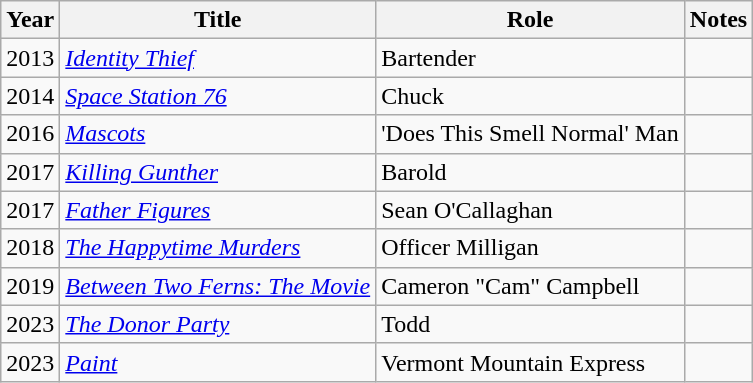<table class="wikitable sortable">
<tr>
<th>Year</th>
<th>Title</th>
<th>Role</th>
<th class="unsortable">Notes</th>
</tr>
<tr>
<td>2013</td>
<td><em><a href='#'>Identity Thief</a></em></td>
<td>Bartender</td>
<td></td>
</tr>
<tr>
<td>2014</td>
<td><em><a href='#'>Space Station 76</a></em></td>
<td>Chuck</td>
<td></td>
</tr>
<tr>
<td>2016</td>
<td><em><a href='#'>Mascots</a></em></td>
<td>'Does This Smell Normal' Man</td>
<td></td>
</tr>
<tr>
<td>2017</td>
<td><em><a href='#'>Killing Gunther</a></em></td>
<td>Barold</td>
<td></td>
</tr>
<tr>
<td>2017</td>
<td><em><a href='#'>Father Figures</a></em></td>
<td>Sean O'Callaghan</td>
<td></td>
</tr>
<tr>
<td>2018</td>
<td><em><a href='#'>The Happytime Murders</a></em></td>
<td>Officer Milligan</td>
<td></td>
</tr>
<tr>
<td>2019</td>
<td><em><a href='#'>Between Two Ferns: The Movie</a></em></td>
<td>Cameron "Cam" Campbell</td>
<td></td>
</tr>
<tr>
<td>2023</td>
<td><em><a href='#'>The Donor Party</a></em></td>
<td>Todd</td>
<td></td>
</tr>
<tr>
<td>2023</td>
<td><em><a href='#'>Paint</a></em></td>
<td>Vermont Mountain Express</td>
<td></td>
</tr>
</table>
